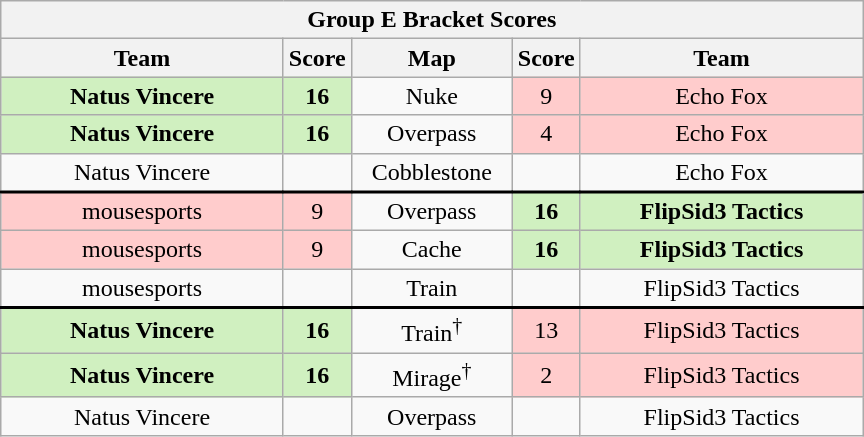<table class="wikitable" style="text-align: center;">
<tr>
<th colspan=5>Group E Bracket Scores</th>
</tr>
<tr>
<th width="181px">Team</th>
<th width="20px">Score</th>
<th width="100px">Map</th>
<th width="20px">Score</th>
<th width="181px">Team</th>
</tr>
<tr>
<td style="background: #D0F0C0;"><strong>Natus Vincere</strong></td>
<td style="background: #D0F0C0;"><strong>16</strong></td>
<td>Nuke</td>
<td style="background: #FFCCCC;">9</td>
<td style="background: #FFCCCC;">Echo Fox</td>
</tr>
<tr>
<td style="background: #D0F0C0;"><strong>Natus Vincere</strong></td>
<td style="background: #D0F0C0;"><strong>16</strong></td>
<td>Overpass</td>
<td style="background: #FFCCCC;">4</td>
<td style="background: #FFCCCC;">Echo Fox</td>
</tr>
<tr style="text-align:center;border-width:0 0 2px 0; border-style:solid;border-color:black;">
<td>Natus Vincere</td>
<td></td>
<td>Cobblestone</td>
<td></td>
<td>Echo Fox</td>
</tr>
<tr>
<td style="background: #FFCCCC;">mousesports</td>
<td style="background: #FFCCCC;">9</td>
<td>Overpass</td>
<td style="background: #D0F0C0;"><strong>16</strong></td>
<td style="background: #D0F0C0;"><strong>FlipSid3 Tactics</strong></td>
</tr>
<tr>
<td style="background: #FFCCCC;">mousesports</td>
<td style="background: #FFCCCC;">9</td>
<td>Cache</td>
<td style="background: #D0F0C0;"><strong>16</strong></td>
<td style="background: #D0F0C0;"><strong>FlipSid3 Tactics</strong></td>
</tr>
<tr style="text-align:center;border-width:0 0 2px 0; border-style:solid;border-color:black;">
<td>mousesports</td>
<td></td>
<td>Train</td>
<td></td>
<td>FlipSid3 Tactics</td>
</tr>
<tr>
<td style="background: #D0F0C0;"><strong>Natus Vincere</strong></td>
<td style="background: #D0F0C0;"><strong>16</strong></td>
<td>Train<sup>†</sup></td>
<td style="background: #FFCCCC;">13</td>
<td style="background: #FFCCCC;">FlipSid3 Tactics</td>
</tr>
<tr>
<td style="background: #D0F0C0;"><strong>Natus Vincere</strong></td>
<td style="background: #D0F0C0;"><strong>16</strong></td>
<td>Mirage<sup>†</sup></td>
<td style="background: #FFCCCC;">2</td>
<td style="background: #FFCCCC;">FlipSid3 Tactics</td>
</tr>
<tr>
<td>Natus Vincere</td>
<td></td>
<td>Overpass</td>
<td></td>
<td>FlipSid3 Tactics</td>
</tr>
</table>
